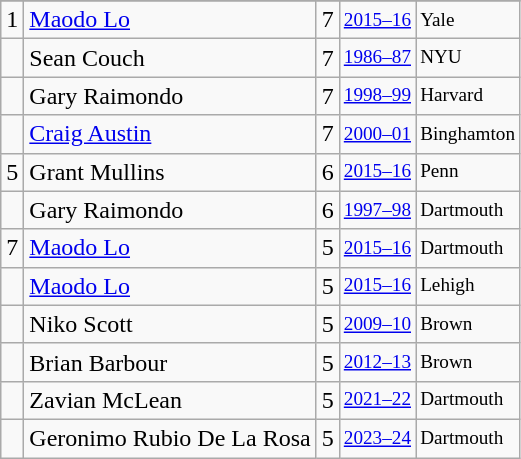<table class="wikitable">
<tr>
</tr>
<tr>
<td>1</td>
<td><a href='#'>Maodo Lo</a></td>
<td>7</td>
<td style="font-size:80%;"><a href='#'>2015–16</a></td>
<td style="font-size:80%;">Yale</td>
</tr>
<tr>
<td></td>
<td>Sean Couch</td>
<td>7</td>
<td style="font-size:80%;"><a href='#'>1986–87</a></td>
<td style="font-size:80%;">NYU</td>
</tr>
<tr>
<td></td>
<td>Gary Raimondo</td>
<td>7</td>
<td style="font-size:80%;"><a href='#'>1998–99</a></td>
<td style="font-size:80%;">Harvard</td>
</tr>
<tr>
<td></td>
<td><a href='#'>Craig Austin</a></td>
<td>7</td>
<td style="font-size:80%;"><a href='#'>2000–01</a></td>
<td style="font-size:80%;">Binghamton</td>
</tr>
<tr>
<td>5</td>
<td>Grant Mullins</td>
<td>6</td>
<td style="font-size:80%;"><a href='#'>2015–16</a></td>
<td style="font-size:80%;">Penn</td>
</tr>
<tr>
<td></td>
<td>Gary Raimondo</td>
<td>6</td>
<td style="font-size:80%;"><a href='#'>1997–98</a></td>
<td style="font-size:80%;">Dartmouth</td>
</tr>
<tr>
<td>7</td>
<td><a href='#'>Maodo Lo</a></td>
<td>5</td>
<td style="font-size:80%;"><a href='#'>2015–16</a></td>
<td style="font-size:80%;">Dartmouth</td>
</tr>
<tr>
<td></td>
<td><a href='#'>Maodo Lo</a></td>
<td>5</td>
<td style="font-size:80%;"><a href='#'>2015–16</a></td>
<td style="font-size:80%;">Lehigh</td>
</tr>
<tr>
<td></td>
<td>Niko Scott</td>
<td>5</td>
<td style="font-size:80%;"><a href='#'>2009–10</a></td>
<td style="font-size:80%;">Brown</td>
</tr>
<tr>
<td></td>
<td>Brian Barbour</td>
<td>5</td>
<td style="font-size:80%;"><a href='#'>2012–13</a></td>
<td style="font-size:80%;">Brown</td>
</tr>
<tr>
<td></td>
<td>Zavian McLean</td>
<td>5</td>
<td style="font-size:80%;"><a href='#'>2021–22</a></td>
<td style="font-size:80%;">Dartmouth</td>
</tr>
<tr>
<td></td>
<td>Geronimo Rubio De La Rosa</td>
<td>5</td>
<td style="font-size:80%;"><a href='#'>2023–24</a></td>
<td style="font-size:80%;">Dartmouth</td>
</tr>
</table>
